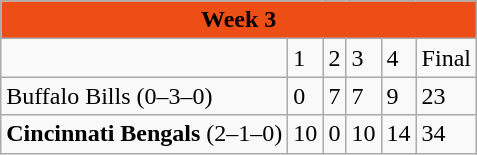<table class="wikitable">
<tr>
<th colspan="60" style="background:#ed4e16;">Week 3</th>
</tr>
<tr>
<td></td>
<td>1</td>
<td>2</td>
<td>3</td>
<td>4</td>
<td>Final</td>
</tr>
<tr>
<td>Buffalo Bills (0–3–0)</td>
<td>0</td>
<td>7</td>
<td>7</td>
<td>9</td>
<td>23</td>
</tr>
<tr>
<td><strong>Cincinnati Bengals</strong> (2–1–0)</td>
<td>10</td>
<td>0</td>
<td>10</td>
<td>14</td>
<td>34</td>
</tr>
</table>
